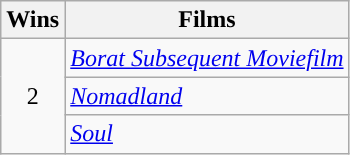<table class="wikitable">
<tr>
<th>Wins</th>
<th>Films</th>
</tr>
<tr>
<td rowspan="3" style="text-align:center">2</td>
<td><em><a href='#'>Borat Subsequent Moviefilm</a></em></td>
</tr>
<tr>
<td><em><a href='#'>Nomadland</a></em></td>
</tr>
<tr>
<td><em><a href='#'>Soul</a></em></td>
</tr>
</table>
